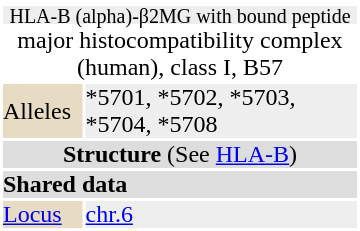<table id="drugInfoBox" style="float: right; clear: right; margin: 0 0 0.5em 1em; background: #ffffff;" class="toccolours" border=0 cellpadding=0 align="right" width="240px">
<tr align="center">
<td colspan="3"></td>
</tr>
<tr style="text-align: center; line-height: 0.75;background:#eeeeee">
<td colspan="3" color="white"><small>HLA-B (alpha)-β2MG with bound peptide</small></td>
</tr>
<tr>
<td align="center" colspan="3"><div>major histocompatibility complex (human), class I, B57</div></td>
</tr>
<tr>
<td bgcolor="#e7dcc3">Alleles</td>
<td colspan = 2  bgcolor="#eeeeee">*5701, *5702, *5703, *5704, *5708</td>
</tr>
<tr align="center">
<td colspan="3" bgcolor="#dddddd"><strong>Structure</strong> (See <a href='#'>HLA-B</a>)</td>
</tr>
<tr>
<td colspan="2" bgcolor="#dddddd"><strong>Shared data</strong></td>
</tr>
<tr>
<td bgcolor="#e7dcc3"><a href='#'>Locus</a></td>
<td bgcolor="#eeeeee"><a href='#'>chr.6</a> <em></em></td>
</tr>
</table>
